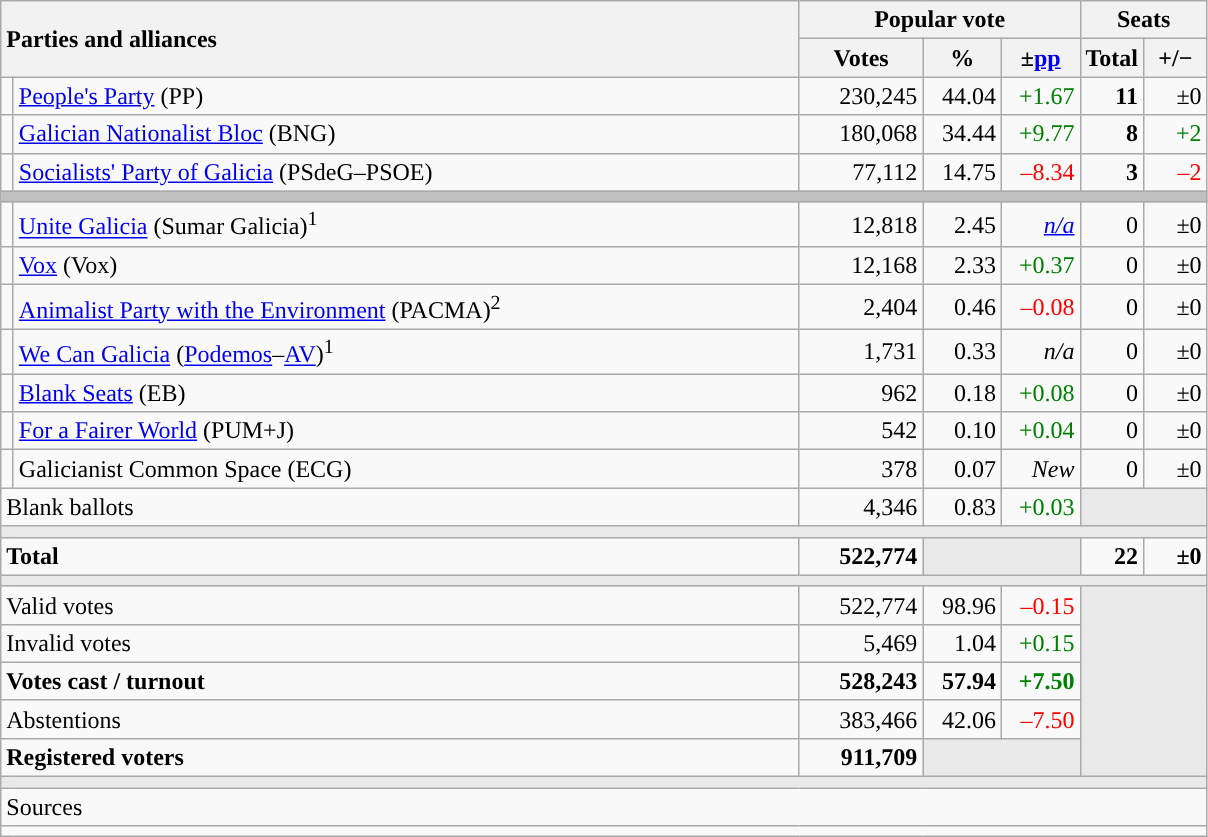<table class="wikitable" style="text-align:right;">
<tr>
<th style="text-align:left;" rowspan="2" colspan="2" width="525">Parties and alliances</th>
<th colspan="3">Popular vote</th>
<th colspan="2">Seats</th>
</tr>
<tr>
<th width="75">Votes</th>
<th width="45">%</th>
<th width="45">±<a href='#'>pp</a></th>
<th width="35">Total</th>
<th width="35">+/−</th>
</tr>
<tr>
<td width="1" style="color:inherit;background:"></td>
<td align="left"><a href='#'>People's Party</a> (PP)</td>
<td>230,245</td>
<td>44.04</td>
<td style="color:green;">+1.67</td>
<td><strong>11</strong></td>
<td>±0</td>
</tr>
<tr>
<td style="color:inherit;background:"></td>
<td align="left"><a href='#'>Galician Nationalist Bloc</a> (BNG)</td>
<td>180,068</td>
<td>34.44</td>
<td style="color:green;">+9.77</td>
<td><strong>8</strong></td>
<td style="color:green;">+2</td>
</tr>
<tr>
<td style="color:inherit;background:"></td>
<td align="left"><a href='#'>Socialists' Party of Galicia</a> (PSdeG–PSOE)</td>
<td>77,112</td>
<td>14.75</td>
<td style="color:red;">–8.34</td>
<td><strong>3</strong></td>
<td style="color:red;">–2</td>
</tr>
<tr>
<td colspan="7" bgcolor="#C0C0C0"></td>
</tr>
<tr>
<td style="color:inherit;background:"></td>
<td align="left"><a href='#'>Unite Galicia</a> (Sumar Galicia)<sup>1</sup></td>
<td>12,818</td>
<td>2.45</td>
<td><em><a href='#'>n/a</a></em></td>
<td>0</td>
<td>±0</td>
</tr>
<tr>
<td style="color:inherit;background:"></td>
<td align="left"><a href='#'>Vox</a> (Vox)</td>
<td>12,168</td>
<td>2.33</td>
<td style="color:green;">+0.37</td>
<td>0</td>
<td>±0</td>
</tr>
<tr>
<td style="color:inherit;background:"></td>
<td align="left"><a href='#'>Animalist Party with the Environment</a> (PACMA)<sup>2</sup></td>
<td>2,404</td>
<td>0.46</td>
<td style="color:red;">–0.08</td>
<td>0</td>
<td>±0</td>
</tr>
<tr>
<td style="color:inherit;background:"></td>
<td align="left"><a href='#'>We Can Galicia</a> (<a href='#'>Podemos</a>–<a href='#'>AV</a>)<sup>1</sup></td>
<td>1,731</td>
<td>0.33</td>
<td><em>n/a</em></td>
<td>0</td>
<td>±0</td>
</tr>
<tr>
<td style="color:inherit;background:"></td>
<td align="left"><a href='#'>Blank Seats</a> (EB)</td>
<td>962</td>
<td>0.18</td>
<td style="color:green;">+0.08</td>
<td>0</td>
<td>±0</td>
</tr>
<tr>
<td style="color:inherit;background:"></td>
<td align="left"><a href='#'>For a Fairer World</a> (PUM+J)</td>
<td>542</td>
<td>0.10</td>
<td style="color:green;">+0.04</td>
<td>0</td>
<td>±0</td>
</tr>
<tr>
<td style="color:inherit;background:"></td>
<td align="left">Galicianist Common Space (ECG)</td>
<td>378</td>
<td>0.07</td>
<td><em>New</em></td>
<td>0</td>
<td>±0</td>
</tr>
<tr>
<td align="left" colspan="2">Blank ballots</td>
<td>4,346</td>
<td>0.83</td>
<td style="color:green;">+0.03</td>
<td bgcolor="#E9E9E9" colspan="2"></td>
</tr>
<tr>
<td colspan="7" bgcolor="#E9E9E9"></td>
</tr>
<tr style="font-weight:bold;">
<td align="left" colspan="2">Total</td>
<td>522,774</td>
<td bgcolor="#E9E9E9" colspan="2"></td>
<td>22</td>
<td>±0</td>
</tr>
<tr>
<td colspan="7" bgcolor="#E9E9E9"></td>
</tr>
<tr>
<td align="left" colspan="2">Valid votes</td>
<td>522,774</td>
<td>98.96</td>
<td style="color:red;">–0.15</td>
<td bgcolor="#E9E9E9" colspan="2" rowspan="5"></td>
</tr>
<tr>
<td align="left" colspan="2">Invalid votes</td>
<td>5,469</td>
<td>1.04</td>
<td style="color:green;">+0.15</td>
</tr>
<tr style="font-weight:bold;">
<td align="left" colspan="2">Votes cast / turnout</td>
<td>528,243</td>
<td>57.94</td>
<td style="color:green;">+7.50</td>
</tr>
<tr>
<td align="left" colspan="2">Abstentions</td>
<td>383,466</td>
<td>42.06</td>
<td style="color:red;">–7.50</td>
</tr>
<tr style="font-weight:bold;">
<td align="left" colspan="2">Registered voters</td>
<td>911,709</td>
<td bgcolor="#E9E9E9" colspan="2"></td>
</tr>
<tr>
<td colspan="7" bgcolor="#E9E9E9"></td>
</tr>
<tr>
<td align="left" colspan="7">Sources</td>
</tr>
<tr>
<td colspan="7" style="text-align:left; max-width:790px;"></td>
</tr>
</table>
